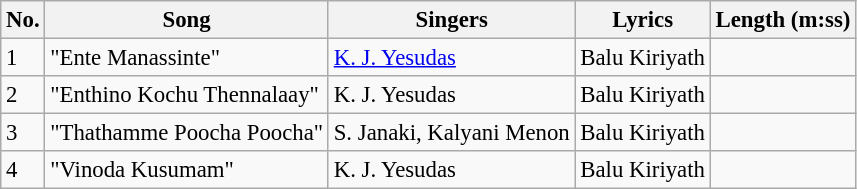<table class="wikitable" style="font-size:95%;">
<tr>
<th>No.</th>
<th>Song</th>
<th>Singers</th>
<th>Lyrics</th>
<th>Length (m:ss)</th>
</tr>
<tr>
<td>1</td>
<td>"Ente Manassinte"</td>
<td><a href='#'>K. J. Yesudas</a></td>
<td>Balu Kiriyath</td>
<td></td>
</tr>
<tr>
<td>2</td>
<td>"Enthino Kochu Thennalaay"</td>
<td>K. J. Yesudas</td>
<td>Balu Kiriyath</td>
<td></td>
</tr>
<tr>
<td>3</td>
<td>"Thathamme Poocha Poocha"</td>
<td>S. Janaki, Kalyani Menon</td>
<td>Balu Kiriyath</td>
<td></td>
</tr>
<tr>
<td>4</td>
<td>"Vinoda Kusumam"</td>
<td>K. J. Yesudas</td>
<td>Balu Kiriyath</td>
<td></td>
</tr>
</table>
